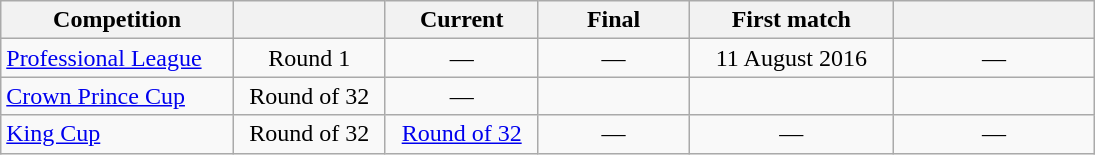<table class="wikitable" style="text-align:center; width:730px;">
<tr>
<th style="text-align:center; width:150px;">Competition</th>
<th style="text-align:center; width:100px;"></th>
<th style="text-align:center; width:100px;">Current<br></th>
<th style="text-align:center; width:100px;">Final<br></th>
<th style="text-align:center; width:140px;">First match</th>
<th style="text-align:center; width:140px;"></th>
</tr>
<tr>
<td style="text-align:left;"><a href='#'>Professional League</a></td>
<td>Round 1</td>
<td>—</td>
<td>—</td>
<td>11 August 2016</td>
<td>—</td>
</tr>
<tr>
<td style="text-align:left;"><a href='#'>Crown Prince Cup</a></td>
<td>Round of 32</td>
<td>—</td>
<td></td>
<td></td>
<td></td>
</tr>
<tr>
<td style="text-align:left;"><a href='#'>King Cup</a></td>
<td>Round of 32</td>
<td><a href='#'>Round of 32</a></td>
<td>—</td>
<td>—</td>
<td>—</td>
</tr>
</table>
